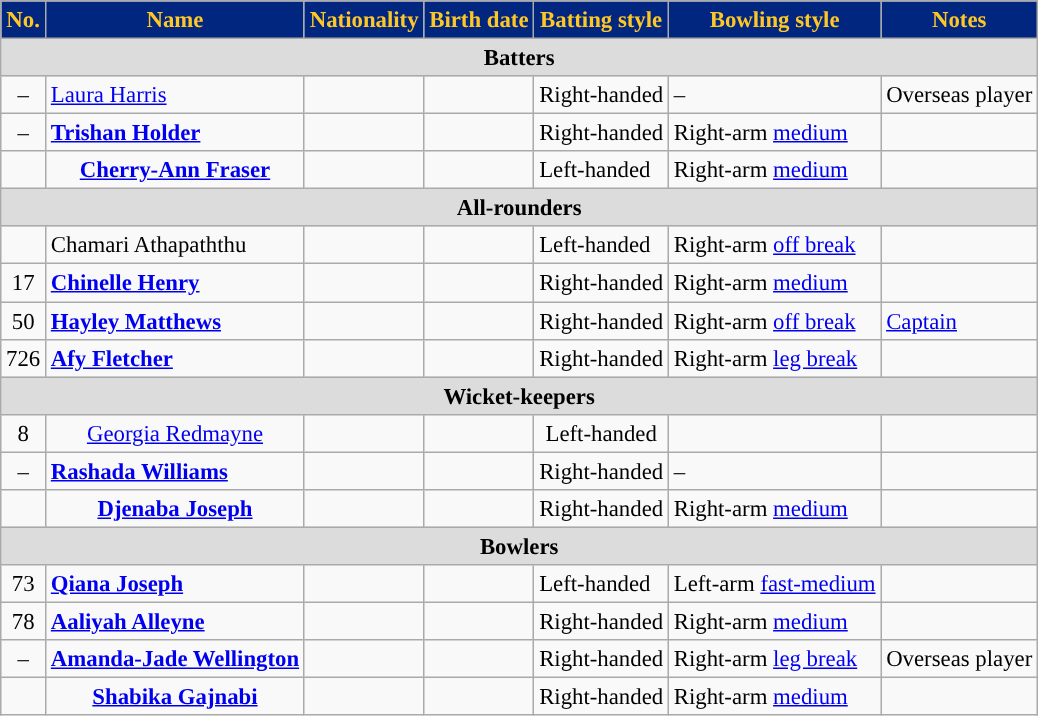<table class="wikitable" style="font-size:95%;">
<tr>
<th style="background:#00267F; color:#FFC726; text-align:center;">No.</th>
<th style="background:#00267F; color:#FFC726; text-align:center;">Name</th>
<th style="background:#00267F; color:#FFC726; text-align:center;">Nationality</th>
<th style="background:#00267F; color:#FFC726; text-align:center;">Birth date</th>
<th style="background:#00267F; color:#FFC726; text-align:center;">Batting style</th>
<th style="background:#00267F; color:#FFC726; text-align:center;">Bowling style</th>
<th style="background:#00267F; color:#FFC726; text-align:center;">Notes</th>
</tr>
<tr>
<th colspan="7" style="background:#dcdcdc" text-align:centre;">Batters</th>
</tr>
<tr>
<td style="text-align:center">–</td>
<td><a href='#'>Laura Harris</a></td>
<td></td>
<td></td>
<td>Right-handed</td>
<td>–</td>
<td>Overseas player</td>
</tr>
<tr>
<td style="text-align:center">–</td>
<td><strong><a href='#'>Trishan Holder</a></strong></td>
<td></td>
<td></td>
<td>Right-handed</td>
<td>Right-arm <a href='#'>medium</a></td>
<td></td>
</tr>
<tr>
<td></td>
<td style="text-align:center"><strong><a href='#'>Cherry-Ann Fraser</a></strong></td>
<td></td>
<td></td>
<td>Left-handed</td>
<td>Right-arm <a href='#'>medium</a></td>
<td></td>
</tr>
<tr>
<th colspan="7" style="background:#dcdcdc" text-align:centre;">All-rounders</th>
</tr>
<tr>
<td></td>
<td>Chamari Athapaththu</td>
<td></td>
<td></td>
<td>Left-handed</td>
<td>Right-arm <a href='#'>off break</a></td>
<td></td>
</tr>
<tr>
<td style="text-align:center">17</td>
<td><strong><a href='#'>Chinelle Henry</a></strong></td>
<td></td>
<td></td>
<td>Right-handed</td>
<td>Right-arm <a href='#'>medium</a></td>
<td></td>
</tr>
<tr>
<td style="text-align:center">50</td>
<td><strong><a href='#'>Hayley Matthews</a></strong></td>
<td></td>
<td></td>
<td>Right-handed</td>
<td>Right-arm <a href='#'>off break</a></td>
<td><a href='#'>Captain</a></td>
</tr>
<tr>
<td style="text-align:center">726</td>
<td><strong><a href='#'>Afy Fletcher</a></strong></td>
<td></td>
<td></td>
<td>Right-handed</td>
<td>Right-arm <a href='#'>leg break</a></td>
<td></td>
</tr>
<tr>
<th colspan="7" style="background:#dcdcdc" text-align:centre;">Wicket-keepers</th>
</tr>
<tr align="center">
<td>8</td>
<td><a href='#'>Georgia Redmayne</a></td>
<td></td>
<td></td>
<td>Left-handed</td>
<td></td>
<td></td>
</tr>
<tr>
<td style="text-align:center">–</td>
<td><strong><a href='#'>Rashada Williams</a></strong></td>
<td></td>
<td></td>
<td>Right-handed</td>
<td>–</td>
<td></td>
</tr>
<tr>
<td></td>
<td style="text-align:center"><strong><a href='#'>Djenaba Joseph</a></strong></td>
<td></td>
<td></td>
<td>Right-handed</td>
<td>Right-arm <a href='#'>medium</a></td>
<td></td>
</tr>
<tr>
<th colspan="7" style="background:#dcdcdc" text-align:centre;">Bowlers</th>
</tr>
<tr>
<td style="text-align:center">73</td>
<td><strong><a href='#'>Qiana Joseph</a></strong></td>
<td></td>
<td></td>
<td>Left-handed</td>
<td>Left-arm <a href='#'>fast-medium</a></td>
<td></td>
</tr>
<tr>
<td style="text-align:center">78</td>
<td><strong><a href='#'>Aaliyah Alleyne</a></strong></td>
<td></td>
<td></td>
<td>Right-handed</td>
<td>Right-arm <a href='#'>medium</a></td>
<td></td>
</tr>
<tr>
<td style="text-align:center">–</td>
<td><strong><a href='#'>Amanda-Jade Wellington</a></strong></td>
<td></td>
<td></td>
<td>Right-handed</td>
<td>Right-arm <a href='#'>leg break</a></td>
<td>Overseas player</td>
</tr>
<tr>
<td></td>
<td style="text-align:center"><strong><a href='#'>Shabika Gajnabi</a></strong></td>
<td></td>
<td></td>
<td>Right-handed</td>
<td>Right-arm <a href='#'>medium</a></td>
<td></td>
</tr>
</table>
